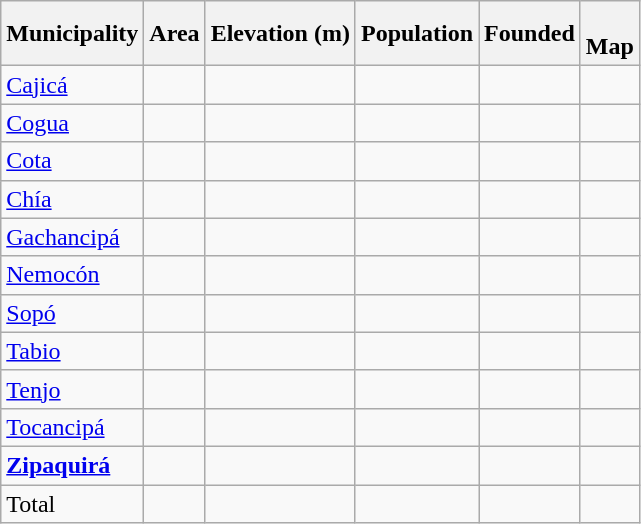<table class="wikitable sortable mw-collapsible">
<tr>
<th>Municipality<br></th>
<th>Area<br></th>
<th>Elevation (m)<br></th>
<th>Population<br></th>
<th>Founded</th>
<th><br>Map</th>
</tr>
<tr>
<td><a href='#'>Cajicá</a></td>
<td></td>
<td></td>
<td></td>
<td></td>
<td></td>
</tr>
<tr>
<td><a href='#'>Cogua</a></td>
<td></td>
<td></td>
<td></td>
<td></td>
<td></td>
</tr>
<tr>
<td><a href='#'>Cota</a></td>
<td></td>
<td></td>
<td></td>
<td></td>
<td></td>
</tr>
<tr>
<td><a href='#'>Chía</a></td>
<td></td>
<td></td>
<td></td>
<td></td>
<td></td>
</tr>
<tr>
<td><a href='#'>Gachancipá</a></td>
<td></td>
<td></td>
<td></td>
<td></td>
<td></td>
</tr>
<tr>
<td><a href='#'>Nemocón</a></td>
<td></td>
<td></td>
<td></td>
<td></td>
<td></td>
</tr>
<tr>
<td><a href='#'>Sopó</a></td>
<td></td>
<td></td>
<td></td>
<td></td>
<td></td>
</tr>
<tr>
<td><a href='#'>Tabio</a></td>
<td></td>
<td></td>
<td></td>
<td></td>
<td></td>
</tr>
<tr>
<td><a href='#'>Tenjo</a></td>
<td></td>
<td></td>
<td></td>
<td></td>
<td></td>
</tr>
<tr>
<td><a href='#'>Tocancipá</a></td>
<td></td>
<td></td>
<td></td>
<td></td>
<td></td>
</tr>
<tr>
<td><strong><a href='#'>Zipaquirá</a></strong></td>
<td></td>
<td></td>
<td></td>
<td></td>
<td></td>
</tr>
<tr>
<td>Total</td>
<td></td>
<td></td>
<td></td>
<td></td>
<td></td>
</tr>
</table>
